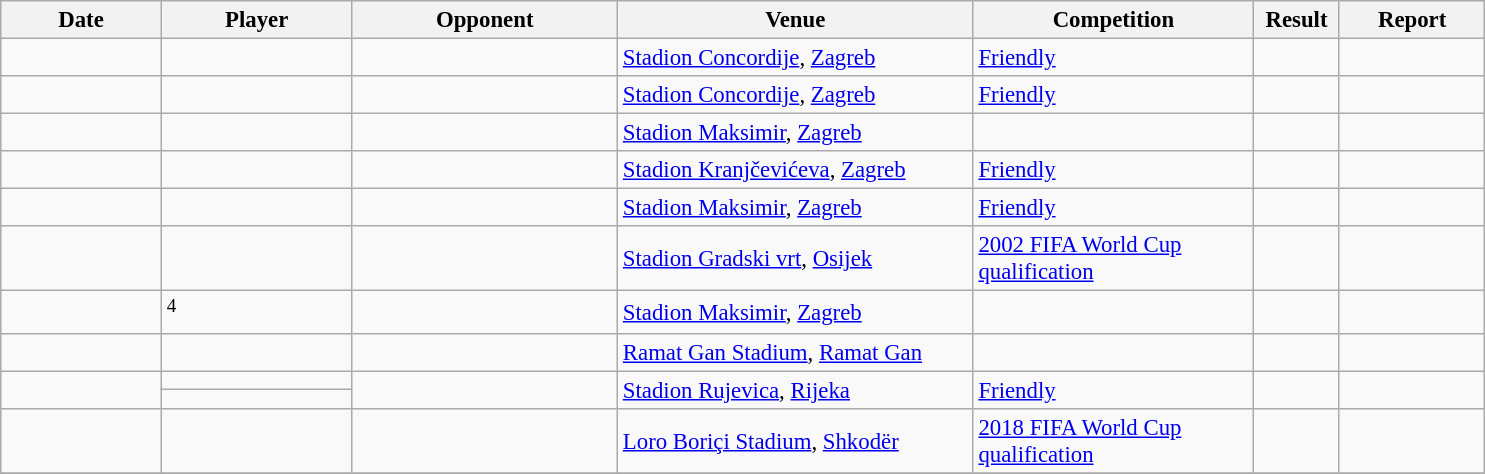<table class="wikitable sortable" style="font-size:95%">
<tr>
<th width="100">Date</th>
<th width="120">Player</th>
<th width="170">Opponent</th>
<th width="230">Venue</th>
<th width="180">Competition</th>
<th width="50">Result</th>
<th class="unsortable" width="90">Report</th>
</tr>
<tr>
<td></td>
<td></td>
<td></td>
<td><a href='#'>Stadion Concordije</a>, <a href='#'>Zagreb</a></td>
<td><a href='#'>Friendly</a></td>
<td data-sort-value="06"></td>
<td></td>
</tr>
<tr>
<td></td>
<td></td>
<td></td>
<td><a href='#'>Stadion Concordije</a>, <a href='#'>Zagreb</a></td>
<td><a href='#'>Friendly</a></td>
<td data-sort-value="07"></td>
<td></td>
</tr>
<tr>
<td></td>
<td></td>
<td></td>
<td><a href='#'>Stadion Maksimir</a>, <a href='#'>Zagreb</a></td>
<td></td>
<td data-sort-value="07"></td>
<td></td>
</tr>
<tr>
<td></td>
<td></td>
<td></td>
<td><a href='#'>Stadion Kranjčevićeva</a>, <a href='#'>Zagreb</a></td>
<td><a href='#'>Friendly</a></td>
<td data-sort-value="03"></td>
<td></td>
</tr>
<tr>
<td></td>
<td></td>
<td></td>
<td><a href='#'>Stadion Maksimir</a>, <a href='#'>Zagreb</a></td>
<td><a href='#'>Friendly</a></td>
<td data-sort-value="07"></td>
<td></td>
</tr>
<tr>
<td></td>
<td></td>
<td></td>
<td><a href='#'>Stadion Gradski vrt</a>, <a href='#'>Osijek</a></td>
<td><a href='#'>2002 FIFA World Cup qualification</a></td>
<td data-sort-value="04"></td>
<td></td>
</tr>
<tr>
<td></td>
<td><sup>4</sup></td>
<td></td>
<td><a href='#'>Stadion Maksimir</a>, <a href='#'>Zagreb</a></td>
<td></td>
<td data-sort-value="07"></td>
<td></td>
</tr>
<tr>
<td></td>
<td></td>
<td></td>
<td><a href='#'>Ramat Gan Stadium</a>, <a href='#'>Ramat Gan</a></td>
<td></td>
<td data-sort-value="04"></td>
<td></td>
</tr>
<tr>
<td rowspan="2"></td>
<td></td>
<td rowspan="2"></td>
<td rowspan="2"><a href='#'>Stadion Rujevica</a>, <a href='#'>Rijeka</a></td>
<td rowspan="2"><a href='#'>Friendly</a></td>
<td rowspan="2" data-sort-value="10"></td>
<td rowspan="2"></td>
</tr>
<tr>
<td></td>
</tr>
<tr>
<td></td>
<td></td>
<td></td>
<td><a href='#'>Loro Boriçi Stadium</a>, <a href='#'>Shkodër</a></td>
<td><a href='#'>2018 FIFA World Cup qualification</a></td>
<td data-sort-value="6"></td>
<td></td>
</tr>
<tr>
</tr>
</table>
